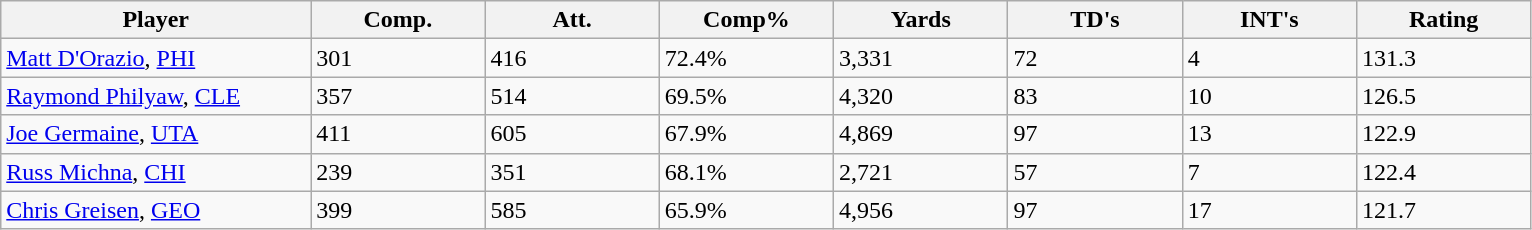<table class="wikitable sortable">
<tr>
<th bgcolor="#DDDDFF" width="16%">Player</th>
<th bgcolor="#DDDDFF" width="9%">Comp.</th>
<th bgcolor="#DDDDFF" width="9%">Att.</th>
<th bgcolor="#DDDDFF" width="9%">Comp%</th>
<th bgcolor="#DDDDFF" width="9%">Yards</th>
<th bgcolor="#DDDDFF" width="9%">TD's</th>
<th bgcolor="#DDDDFF" width="9%">INT's</th>
<th bgcolor="#DDDDFF" width="9%">Rating</th>
</tr>
<tr>
<td><a href='#'>Matt D'Orazio</a>, <a href='#'>PHI</a></td>
<td>301</td>
<td>416</td>
<td>72.4%</td>
<td>3,331</td>
<td>72</td>
<td>4</td>
<td>131.3</td>
</tr>
<tr>
<td><a href='#'>Raymond Philyaw</a>, <a href='#'>CLE</a></td>
<td>357</td>
<td>514</td>
<td>69.5%</td>
<td>4,320</td>
<td>83</td>
<td>10</td>
<td>126.5</td>
</tr>
<tr>
<td><a href='#'>Joe Germaine</a>, <a href='#'>UTA</a></td>
<td>411</td>
<td>605</td>
<td>67.9%</td>
<td>4,869</td>
<td>97</td>
<td>13</td>
<td>122.9</td>
</tr>
<tr>
<td><a href='#'>Russ Michna</a>, <a href='#'>CHI</a></td>
<td>239</td>
<td>351</td>
<td>68.1%</td>
<td>2,721</td>
<td>57</td>
<td>7</td>
<td>122.4</td>
</tr>
<tr>
<td><a href='#'>Chris Greisen</a>, <a href='#'>GEO</a></td>
<td>399</td>
<td>585</td>
<td>65.9%</td>
<td>4,956</td>
<td>97</td>
<td>17</td>
<td>121.7</td>
</tr>
</table>
